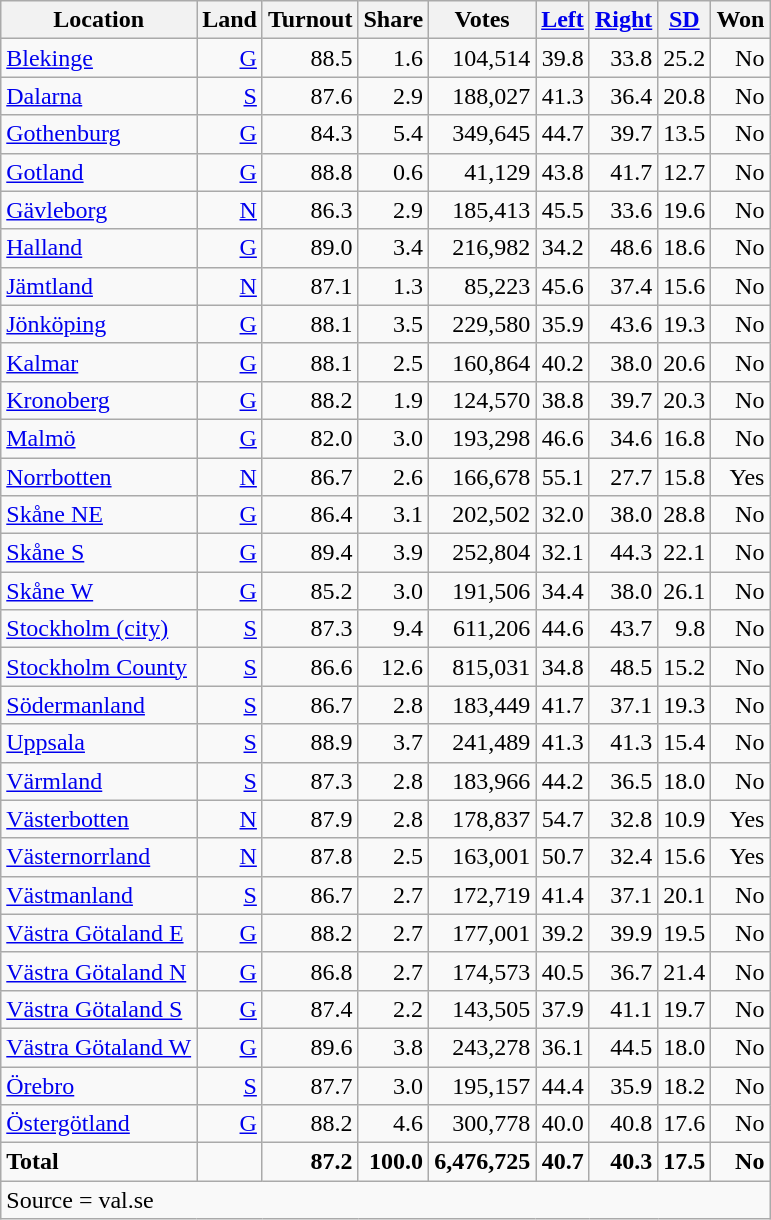<table class="wikitable sortable" style=text-align:right>
<tr>
<th>Location</th>
<th>Land</th>
<th>Turnout</th>
<th>Share</th>
<th>Votes</th>
<th><a href='#'>Left</a></th>
<th><a href='#'>Right</a></th>
<th><a href='#'>SD</a></th>
<th>Won</th>
</tr>
<tr>
<td align=left><a href='#'>Blekinge</a></td>
<td><a href='#'>G</a></td>
<td>88.5</td>
<td>1.6</td>
<td>104,514</td>
<td>39.8</td>
<td>33.8</td>
<td>25.2</td>
<td>No</td>
</tr>
<tr>
<td align=left><a href='#'>Dalarna</a></td>
<td><a href='#'>S</a></td>
<td>87.6</td>
<td>2.9</td>
<td>188,027</td>
<td>41.3</td>
<td>36.4</td>
<td>20.8</td>
<td>No</td>
</tr>
<tr>
<td align=left><a href='#'>Gothenburg</a></td>
<td><a href='#'>G</a></td>
<td>84.3</td>
<td>5.4</td>
<td>349,645</td>
<td>44.7</td>
<td>39.7</td>
<td>13.5</td>
<td>No</td>
</tr>
<tr>
<td align=left><a href='#'>Gotland</a></td>
<td><a href='#'>G</a></td>
<td>88.8</td>
<td>0.6</td>
<td>41,129</td>
<td>43.8</td>
<td>41.7</td>
<td>12.7</td>
<td>No</td>
</tr>
<tr>
<td align=left><a href='#'>Gävleborg</a></td>
<td><a href='#'>N</a></td>
<td>86.3</td>
<td>2.9</td>
<td>185,413</td>
<td>45.5</td>
<td>33.6</td>
<td>19.6</td>
<td>No</td>
</tr>
<tr>
<td align=left><a href='#'>Halland</a></td>
<td><a href='#'>G</a></td>
<td>89.0</td>
<td>3.4</td>
<td>216,982</td>
<td>34.2</td>
<td>48.6</td>
<td>18.6</td>
<td>No</td>
</tr>
<tr>
<td align=left><a href='#'>Jämtland</a></td>
<td><a href='#'>N</a></td>
<td>87.1</td>
<td>1.3</td>
<td>85,223</td>
<td>45.6</td>
<td>37.4</td>
<td>15.6</td>
<td>No</td>
</tr>
<tr>
<td align=left><a href='#'>Jönköping</a></td>
<td><a href='#'>G</a></td>
<td>88.1</td>
<td>3.5</td>
<td>229,580</td>
<td>35.9</td>
<td>43.6</td>
<td>19.3</td>
<td>No</td>
</tr>
<tr>
<td align=left><a href='#'>Kalmar</a></td>
<td><a href='#'>G</a></td>
<td>88.1</td>
<td>2.5</td>
<td>160,864</td>
<td>40.2</td>
<td>38.0</td>
<td>20.6</td>
<td>No</td>
</tr>
<tr>
<td align=left><a href='#'>Kronoberg</a></td>
<td><a href='#'>G</a></td>
<td>88.2</td>
<td>1.9</td>
<td>124,570</td>
<td>38.8</td>
<td>39.7</td>
<td>20.3</td>
<td>No</td>
</tr>
<tr>
<td align=left><a href='#'>Malmö</a></td>
<td><a href='#'>G</a></td>
<td>82.0</td>
<td>3.0</td>
<td>193,298</td>
<td>46.6</td>
<td>34.6</td>
<td>16.8</td>
<td>No</td>
</tr>
<tr>
<td align=left><a href='#'>Norrbotten</a></td>
<td><a href='#'>N</a></td>
<td>86.7</td>
<td>2.6</td>
<td>166,678</td>
<td>55.1</td>
<td>27.7</td>
<td>15.8</td>
<td>Yes</td>
</tr>
<tr>
<td align=left><a href='#'>Skåne NE</a></td>
<td><a href='#'>G</a></td>
<td>86.4</td>
<td>3.1</td>
<td>202,502</td>
<td>32.0</td>
<td>38.0</td>
<td>28.8</td>
<td>No</td>
</tr>
<tr>
<td align=left><a href='#'>Skåne S</a></td>
<td><a href='#'>G</a></td>
<td>89.4</td>
<td>3.9</td>
<td>252,804</td>
<td>32.1</td>
<td>44.3</td>
<td>22.1</td>
<td>No</td>
</tr>
<tr>
<td align=left><a href='#'>Skåne W</a></td>
<td><a href='#'>G</a></td>
<td>85.2</td>
<td>3.0</td>
<td>191,506</td>
<td>34.4</td>
<td>38.0</td>
<td>26.1</td>
<td>No</td>
</tr>
<tr>
<td align=left><a href='#'>Stockholm (city)</a></td>
<td><a href='#'>S</a></td>
<td>87.3</td>
<td>9.4</td>
<td>611,206</td>
<td>44.6</td>
<td>43.7</td>
<td>9.8</td>
<td>No</td>
</tr>
<tr>
<td align=left><a href='#'>Stockholm County</a></td>
<td><a href='#'>S</a></td>
<td>86.6</td>
<td>12.6</td>
<td>815,031</td>
<td>34.8</td>
<td>48.5</td>
<td>15.2</td>
<td>No</td>
</tr>
<tr>
<td align=left><a href='#'>Södermanland</a></td>
<td><a href='#'>S</a></td>
<td>86.7</td>
<td>2.8</td>
<td>183,449</td>
<td>41.7</td>
<td>37.1</td>
<td>19.3</td>
<td>No</td>
</tr>
<tr>
<td align=left><a href='#'>Uppsala</a></td>
<td><a href='#'>S</a></td>
<td>88.9</td>
<td>3.7</td>
<td>241,489</td>
<td>41.3</td>
<td>41.3</td>
<td>15.4</td>
<td>No</td>
</tr>
<tr>
<td align=left><a href='#'>Värmland</a></td>
<td><a href='#'>S</a></td>
<td>87.3</td>
<td>2.8</td>
<td>183,966</td>
<td>44.2</td>
<td>36.5</td>
<td>18.0</td>
<td>No</td>
</tr>
<tr>
<td align=left><a href='#'>Västerbotten</a></td>
<td><a href='#'>N</a></td>
<td>87.9</td>
<td>2.8</td>
<td>178,837</td>
<td>54.7</td>
<td>32.8</td>
<td>10.9</td>
<td>Yes</td>
</tr>
<tr>
<td align=left><a href='#'>Västernorrland</a></td>
<td><a href='#'>N</a></td>
<td>87.8</td>
<td>2.5</td>
<td>163,001</td>
<td>50.7</td>
<td>32.4</td>
<td>15.6</td>
<td>Yes</td>
</tr>
<tr>
<td align=left><a href='#'>Västmanland</a></td>
<td><a href='#'>S</a></td>
<td>86.7</td>
<td>2.7</td>
<td>172,719</td>
<td>41.4</td>
<td>37.1</td>
<td>20.1</td>
<td>No</td>
</tr>
<tr>
<td align=left><a href='#'>Västra Götaland E</a></td>
<td><a href='#'>G</a></td>
<td>88.2</td>
<td>2.7</td>
<td>177,001</td>
<td>39.2</td>
<td>39.9</td>
<td>19.5</td>
<td>No</td>
</tr>
<tr>
<td align=left><a href='#'>Västra Götaland N</a></td>
<td><a href='#'>G</a></td>
<td>86.8</td>
<td>2.7</td>
<td>174,573</td>
<td>40.5</td>
<td>36.7</td>
<td>21.4</td>
<td>No</td>
</tr>
<tr>
<td align=left><a href='#'>Västra Götaland S</a></td>
<td><a href='#'>G</a></td>
<td>87.4</td>
<td>2.2</td>
<td>143,505</td>
<td>37.9</td>
<td>41.1</td>
<td>19.7</td>
<td>No</td>
</tr>
<tr>
<td align=left><a href='#'>Västra Götaland W</a></td>
<td><a href='#'>G</a></td>
<td>89.6</td>
<td>3.8</td>
<td>243,278</td>
<td>36.1</td>
<td>44.5</td>
<td>18.0</td>
<td>No</td>
</tr>
<tr>
<td align=left><a href='#'>Örebro</a></td>
<td><a href='#'>S</a></td>
<td>87.7</td>
<td>3.0</td>
<td>195,157</td>
<td>44.4</td>
<td>35.9</td>
<td>18.2</td>
<td>No</td>
</tr>
<tr>
<td align=left><a href='#'>Östergötland</a></td>
<td><a href='#'>G</a></td>
<td>88.2</td>
<td>4.6</td>
<td>300,778</td>
<td>40.0</td>
<td>40.8</td>
<td>17.6</td>
<td>No</td>
</tr>
<tr>
<td align=left><strong>Total</strong></td>
<td></td>
<td><strong>87.2</strong></td>
<td><strong>100.0</strong></td>
<td><strong>6,476,725</strong></td>
<td><strong>40.7</strong></td>
<td><strong>40.3</strong></td>
<td><strong>17.5</strong></td>
<td><strong>No</strong></td>
</tr>
<tr>
<td align=left colspan=9>Source = val.se </td>
</tr>
</table>
